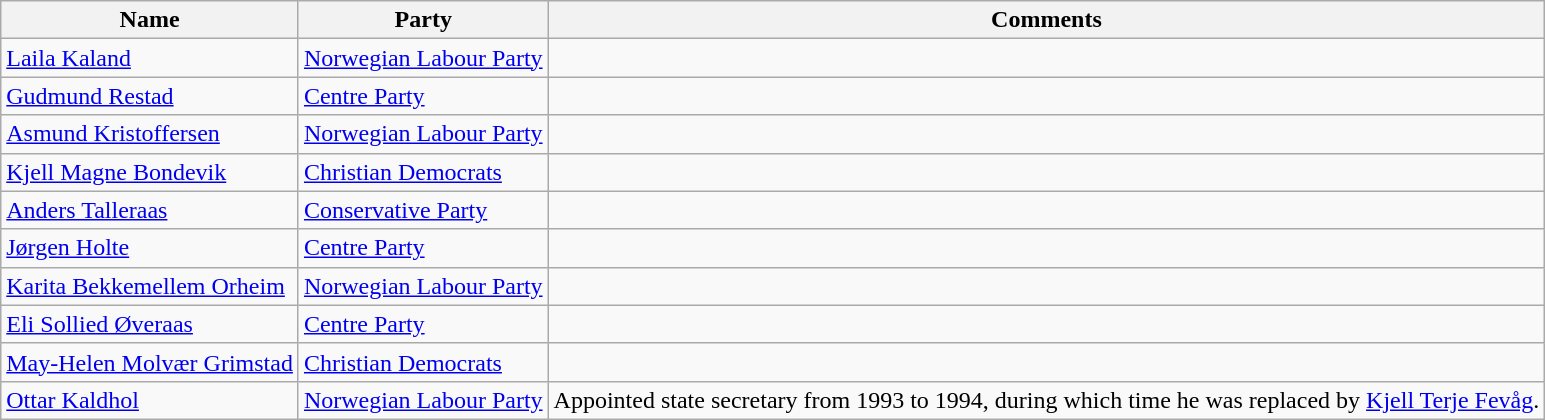<table class="wikitable">
<tr>
<th>Name</th>
<th>Party</th>
<th>Comments</th>
</tr>
<tr>
<td><a href='#'>Laila Kaland</a></td>
<td><a href='#'>Norwegian Labour Party</a></td>
<td></td>
</tr>
<tr>
<td><a href='#'>Gudmund Restad</a></td>
<td><a href='#'>Centre Party</a></td>
<td></td>
</tr>
<tr>
<td><a href='#'>Asmund Kristoffersen</a></td>
<td><a href='#'>Norwegian Labour Party</a></td>
<td></td>
</tr>
<tr>
<td><a href='#'>Kjell Magne Bondevik</a></td>
<td><a href='#'>Christian Democrats</a></td>
<td></td>
</tr>
<tr>
<td><a href='#'>Anders Talleraas</a></td>
<td><a href='#'>Conservative Party</a></td>
<td></td>
</tr>
<tr>
<td><a href='#'>Jørgen Holte</a></td>
<td><a href='#'>Centre Party</a></td>
<td></td>
</tr>
<tr>
<td><a href='#'>Karita Bekkemellem Orheim</a></td>
<td><a href='#'>Norwegian Labour Party</a></td>
<td></td>
</tr>
<tr>
<td><a href='#'>Eli Sollied Øveraas</a></td>
<td><a href='#'>Centre Party</a></td>
<td></td>
</tr>
<tr>
<td><a href='#'>May-Helen Molvær Grimstad</a></td>
<td><a href='#'>Christian Democrats</a></td>
<td></td>
</tr>
<tr>
<td><a href='#'>Ottar Kaldhol</a></td>
<td><a href='#'>Norwegian Labour Party</a></td>
<td>Appointed state secretary from 1993 to 1994, during which time he was replaced by <a href='#'>Kjell Terje Fevåg</a>.</td>
</tr>
</table>
